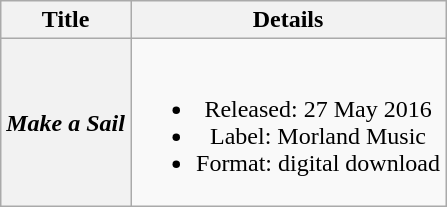<table class="wikitable plainrowheaders" style="text-align:center;">
<tr>
<th scope="col">Title</th>
<th scope="col">Details</th>
</tr>
<tr>
<th scope="row"><em>Make a Sail</em></th>
<td><br><ul><li>Released: 27 May 2016</li><li>Label: Morland Music</li><li>Format: digital download</li></ul></td>
</tr>
</table>
